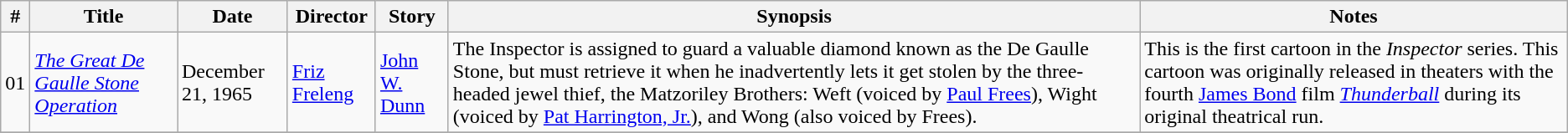<table class="wikitable">
<tr>
<th>#</th>
<th>Title</th>
<th>Date</th>
<th>Director</th>
<th>Story</th>
<th>Synopsis</th>
<th>Notes</th>
</tr>
<tr>
<td>01</td>
<td><em><a href='#'>The Great De Gaulle Stone Operation</a></em></td>
<td>December 21, 1965</td>
<td><a href='#'>Friz Freleng</a></td>
<td><a href='#'>John W. Dunn</a></td>
<td>The Inspector is assigned to guard a valuable diamond known as the De Gaulle Stone, but must retrieve it when he inadvertently lets it get stolen by the three-headed jewel thief, the Matzoriley Brothers: Weft (voiced by <a href='#'>Paul Frees</a>), Wight (voiced by <a href='#'>Pat Harrington, Jr.</a>), and Wong (also voiced by Frees).</td>
<td>This is the first cartoon in the <em>Inspector</em> series. This cartoon was originally released in theaters with the fourth <a href='#'>James Bond</a> film <em><a href='#'>Thunderball</a></em>  during its original theatrical run.</td>
</tr>
<tr>
</tr>
</table>
